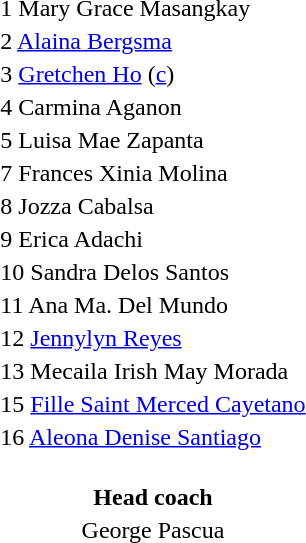<table style="text-align: center; margin-top: 2em; margin-left: auto; margin-right: auto">
<tr align=left>
<td>1 Mary Grace Masangkay</td>
</tr>
<tr align=left>
<td>2 <a href='#'>Alaina Bergsma</a> </td>
</tr>
<tr align=left>
<td>3 <a href='#'>Gretchen Ho</a> (<a href='#'>c</a>)</td>
</tr>
<tr align=left>
<td>4 Carmina Aganon</td>
</tr>
<tr align=left>
<td>5 Luisa Mae Zapanta</td>
</tr>
<tr align=left>
<td>7 Frances Xinia Molina</td>
</tr>
<tr align=left>
<td>8 Jozza Cabalsa</td>
</tr>
<tr align=left>
<td>9 Erica Adachi </td>
</tr>
<tr align=left>
<td>10 Sandra Delos Santos</td>
</tr>
<tr align=left>
<td>11 Ana Ma. Del Mundo</td>
</tr>
<tr align=left>
<td>12 <a href='#'>Jennylyn Reyes</a></td>
</tr>
<tr align=left>
<td>13 Mecaila Irish May Morada</td>
</tr>
<tr align=left>
<td>15 <a href='#'>Fille Saint Merced Cayetano</a></td>
</tr>
<tr align=left>
<td>16 <a href='#'>Aleona Denise Santiago</a></td>
</tr>
<tr>
<td><br><strong>Head coach</strong></td>
</tr>
<tr>
<td>George Pascua</td>
</tr>
</table>
